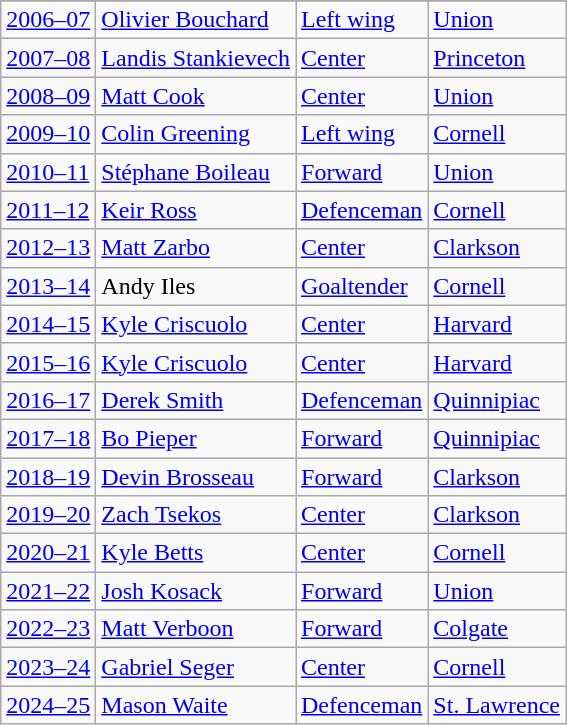<table class="wikitable sortable">
<tr>
</tr>
<tr>
<td><a href='#'>2006–07</a></td>
<td><a href='#'>Olivier Bouchard</a></td>
<td><a href='#'>Left wing</a></td>
<td><a href='#'>Union</a></td>
</tr>
<tr>
<td><a href='#'>2007–08</a></td>
<td><a href='#'>Landis Stankievech</a></td>
<td><a href='#'>Center</a></td>
<td><a href='#'>Princeton</a></td>
</tr>
<tr>
<td><a href='#'>2008–09</a></td>
<td><a href='#'>Matt Cook</a></td>
<td><a href='#'>Center</a></td>
<td><a href='#'>Union</a></td>
</tr>
<tr>
<td><a href='#'>2009–10</a></td>
<td><a href='#'>Colin Greening</a></td>
<td><a href='#'>Left wing</a></td>
<td><a href='#'>Cornell</a></td>
</tr>
<tr>
<td><a href='#'>2010–11</a></td>
<td><a href='#'>Stéphane Boileau</a></td>
<td><a href='#'>Forward</a></td>
<td><a href='#'>Union</a></td>
</tr>
<tr>
<td><a href='#'>2011–12</a></td>
<td><a href='#'>Keir Ross</a></td>
<td><a href='#'>Defenceman</a></td>
<td><a href='#'>Cornell</a></td>
</tr>
<tr>
<td><a href='#'>2012–13</a></td>
<td><a href='#'>Matt Zarbo</a></td>
<td><a href='#'>Center</a></td>
<td><a href='#'>Clarkson</a></td>
</tr>
<tr>
<td><a href='#'>2013–14</a></td>
<td>Andy Iles</td>
<td><a href='#'>Goaltender</a></td>
<td><a href='#'>Cornell</a></td>
</tr>
<tr>
<td><a href='#'>2014–15</a></td>
<td><a href='#'>Kyle Criscuolo</a></td>
<td><a href='#'>Center</a></td>
<td><a href='#'>Harvard</a></td>
</tr>
<tr>
<td><a href='#'>2015–16</a></td>
<td><a href='#'>Kyle Criscuolo</a></td>
<td><a href='#'>Center</a></td>
<td><a href='#'>Harvard</a></td>
</tr>
<tr>
<td><a href='#'>2016–17</a></td>
<td><a href='#'>Derek Smith</a></td>
<td><a href='#'>Defenceman</a></td>
<td><a href='#'>Quinnipiac</a></td>
</tr>
<tr>
<td><a href='#'>2017–18</a></td>
<td><a href='#'>Bo Pieper</a></td>
<td><a href='#'>Forward</a></td>
<td><a href='#'>Quinnipiac</a></td>
</tr>
<tr>
<td><a href='#'>2018–19</a></td>
<td><a href='#'>Devin Brosseau</a></td>
<td><a href='#'>Forward</a></td>
<td><a href='#'>Clarkson</a></td>
</tr>
<tr>
<td><a href='#'>2019–20</a></td>
<td><a href='#'>Zach Tsekos</a></td>
<td><a href='#'>Center</a></td>
<td><a href='#'>Clarkson</a></td>
</tr>
<tr>
<td><a href='#'>2020–21</a></td>
<td><a href='#'>Kyle Betts</a></td>
<td><a href='#'>Center</a></td>
<td><a href='#'>Cornell</a></td>
</tr>
<tr>
<td><a href='#'>2021–22</a></td>
<td><a href='#'>Josh Kosack</a></td>
<td><a href='#'>Forward</a></td>
<td><a href='#'>Union</a></td>
</tr>
<tr>
<td><a href='#'>2022–23</a></td>
<td><a href='#'>Matt Verboon</a></td>
<td><a href='#'>Forward</a></td>
<td><a href='#'>Colgate</a></td>
</tr>
<tr>
<td><a href='#'>2023–24</a></td>
<td><a href='#'>Gabriel Seger</a></td>
<td><a href='#'>Center</a></td>
<td><a href='#'>Cornell</a></td>
</tr>
<tr>
<td><a href='#'>2024–25</a></td>
<td><a href='#'>Mason Waite</a></td>
<td><a href='#'>Defenceman</a></td>
<td><a href='#'>St. Lawrence</a></td>
</tr>
</table>
